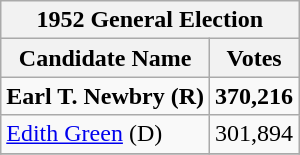<table class="wikitable">
<tr>
<th colspan="3">1952 General Election</th>
</tr>
<tr>
<th>Candidate Name</th>
<th colspan="2">Votes </th>
</tr>
<tr>
<td><strong>Earl T. Newbry (R)</strong></td>
<td><strong>370,216</strong></td>
</tr>
<tr>
<td><a href='#'>Edith Green</a> (D)</td>
<td>301,894</td>
</tr>
<tr>
</tr>
</table>
